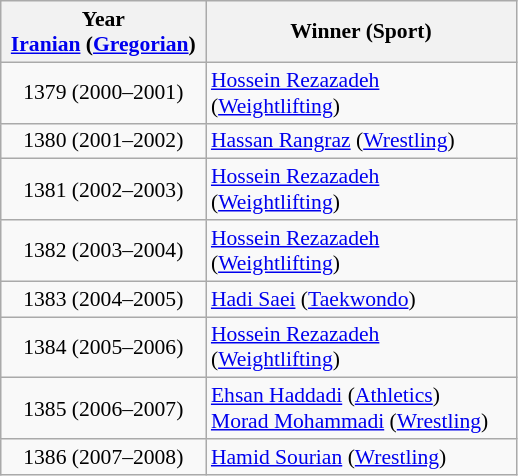<table class="wikitable" style="font-size:90%;">
<tr>
<th width=130>Year<br><a href='#'>Iranian</a> (<a href='#'>Gregorian</a>)</th>
<th width=200>Winner (Sport)</th>
</tr>
<tr>
<td align=center>1379 (2000–2001)</td>
<td><a href='#'>Hossein Rezazadeh</a> (<a href='#'>Weightlifting</a>)</td>
</tr>
<tr>
<td align=center>1380 (2001–2002)</td>
<td><a href='#'>Hassan Rangraz</a> (<a href='#'>Wrestling</a>)</td>
</tr>
<tr>
<td align=center>1381 (2002–2003)</td>
<td><a href='#'>Hossein Rezazadeh</a> (<a href='#'>Weightlifting</a>)</td>
</tr>
<tr>
<td align=center>1382 (2003–2004)</td>
<td><a href='#'>Hossein Rezazadeh</a> (<a href='#'>Weightlifting</a>)</td>
</tr>
<tr>
<td align=center>1383 (2004–2005)</td>
<td><a href='#'>Hadi Saei</a> (<a href='#'>Taekwondo</a>)</td>
</tr>
<tr>
<td align=center>1384 (2005–2006)</td>
<td><a href='#'>Hossein Rezazadeh</a> (<a href='#'>Weightlifting</a>)</td>
</tr>
<tr>
<td align=center>1385 (2006–2007)</td>
<td><a href='#'>Ehsan Haddadi</a> (<a href='#'>Athletics</a>)<br><a href='#'>Morad Mohammadi</a> (<a href='#'>Wrestling</a>)</td>
</tr>
<tr>
<td align=center>1386 (2007–2008)</td>
<td><a href='#'>Hamid Sourian</a> (<a href='#'>Wrestling</a>)</td>
</tr>
</table>
